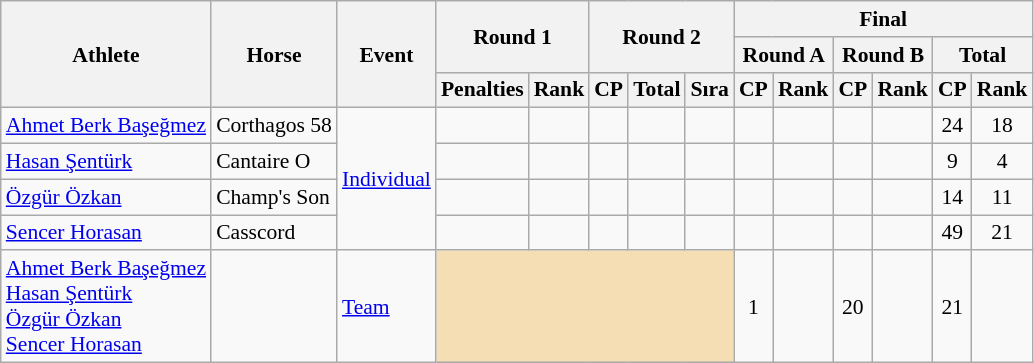<table class=wikitable style="font-size:90%; text-align:center">
<tr>
<th rowspan=3>Athlete</th>
<th rowspan=3>Horse</th>
<th rowspan=3>Event</th>
<th colspan=2 rowspan=2>Round 1</th>
<th colspan=3 rowspan=2>Round 2</th>
<th colspan=6>Final</th>
</tr>
<tr>
<th colspan=2>Round A</th>
<th colspan=2>Round B</th>
<th colspan=2>Total</th>
</tr>
<tr>
<th>Penalties</th>
<th>Rank</th>
<th>CP</th>
<th>Total</th>
<th>Sıra</th>
<th>CP</th>
<th>Rank</th>
<th>CP</th>
<th>Rank</th>
<th>CP</th>
<th>Rank</th>
</tr>
<tr>
<td align=left><a href='#'>Ahmet Berk Başeğmez</a></td>
<td align=left>Corthagos 58</td>
<td align=left rowspan=4><a href='#'>Individual</a></td>
<td></td>
<td></td>
<td></td>
<td></td>
<td></td>
<td></td>
<td></td>
<td></td>
<td></td>
<td>24</td>
<td>18</td>
</tr>
<tr>
<td align=left><a href='#'>Hasan Şentürk</a></td>
<td align=left>Cantaire O</td>
<td></td>
<td></td>
<td></td>
<td></td>
<td></td>
<td></td>
<td></td>
<td></td>
<td></td>
<td>9</td>
<td>4</td>
</tr>
<tr>
<td align=left><a href='#'>Özgür Özkan</a></td>
<td align=left>Champ's Son</td>
<td></td>
<td></td>
<td></td>
<td></td>
<td></td>
<td></td>
<td></td>
<td></td>
<td></td>
<td>14</td>
<td>11</td>
</tr>
<tr>
<td align=left><a href='#'>Sencer Horasan</a></td>
<td align=left>Casscord</td>
<td></td>
<td></td>
<td></td>
<td></td>
<td></td>
<td></td>
<td></td>
<td></td>
<td></td>
<td>49</td>
<td>21</td>
</tr>
<tr>
<td align=left><a href='#'>Ahmet Berk Başeğmez</a><br><a href='#'>Hasan Şentürk</a><br><a href='#'>Özgür Özkan</a><br><a href='#'>Sencer Horasan</a></td>
<td align=left></td>
<td align=left><a href='#'>Team</a></td>
<td colspan=5 bgcolor=wheat></td>
<td>1</td>
<td></td>
<td>20</td>
<td></td>
<td>21</td>
<td></td>
</tr>
</table>
